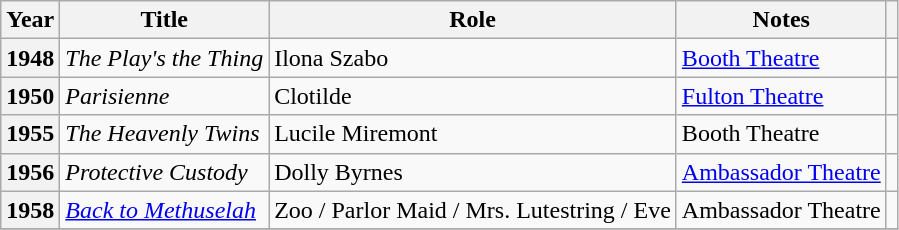<table class="wikitable plainrowheaders sortable" style="margin-right: 0;">
<tr>
<th scope="col">Year</th>
<th scope="col">Title</th>
<th scope="col">Role</th>
<th scope="col" class="unsortable">Notes</th>
<th scope="col" class="unsortable"></th>
</tr>
<tr>
<th scope="row">1948</th>
<td><em>The Play's the Thing</em></td>
<td>Ilona Szabo</td>
<td><a href='#'>Booth Theatre</a></td>
<td style="text-align:center;"></td>
</tr>
<tr>
<th scope="row">1950</th>
<td><em>Parisienne</em></td>
<td>Clotilde</td>
<td><a href='#'>Fulton Theatre</a></td>
<td style="text-align:center;"></td>
</tr>
<tr>
<th scope="row">1955</th>
<td><em>The Heavenly Twins</em></td>
<td>Lucile Miremont</td>
<td>Booth Theatre</td>
<td style="text-align:center;"></td>
</tr>
<tr>
<th scope="row">1956</th>
<td><em>Protective Custody</em></td>
<td>Dolly Byrnes</td>
<td><a href='#'>Ambassador Theatre</a></td>
<td style="text-align:center;"></td>
</tr>
<tr>
<th scope="row">1958</th>
<td><em><a href='#'>Back to Methuselah</a></em></td>
<td>Zoo / Parlor Maid / Mrs. Lutestring / Eve</td>
<td>Ambassador Theatre</td>
<td style="text-align:center;"></td>
</tr>
<tr>
</tr>
</table>
